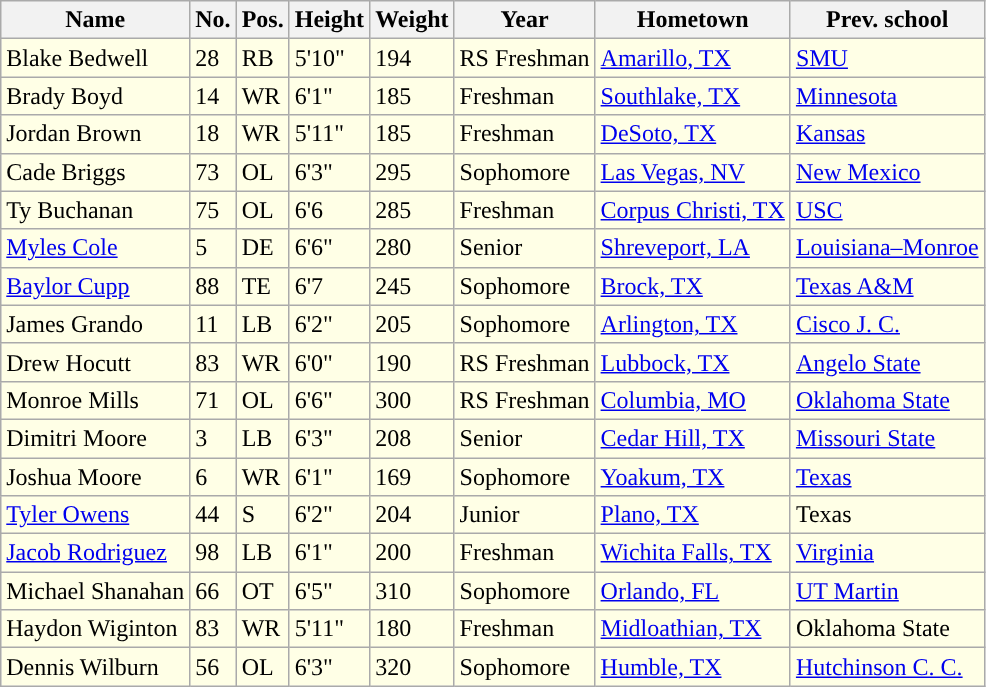<table class="wikitable sortable">
<tr>
<th>Name</th>
<th>No.</th>
<th>Pos.</th>
<th>Height</th>
<th>Weight</th>
<th>Year</th>
<th>Hometown</th>
<th class="unsortable">Prev. school</th>
</tr>
<tr style="background:#FFFFE6;">
<td>Blake Bedwell</td>
<td>28</td>
<td>RB</td>
<td>5'10"</td>
<td>194</td>
<td>RS Freshman</td>
<td><a href='#'>Amarillo, TX</a></td>
<td><a href='#'>SMU</a></td>
</tr>
<tr style="background:#FFFFE6;">
<td>Brady Boyd</td>
<td>14</td>
<td>WR</td>
<td>6'1"</td>
<td>185</td>
<td>Freshman</td>
<td><a href='#'>Southlake, TX</a></td>
<td><a href='#'>Minnesota</a></td>
</tr>
<tr style="background:#FFFFE6;">
<td>Jordan Brown</td>
<td>18</td>
<td>WR</td>
<td>5'11"</td>
<td>185</td>
<td>Freshman</td>
<td><a href='#'>DeSoto, TX</a></td>
<td><a href='#'>Kansas</a></td>
</tr>
<tr style="background:#FFFFE6;">
<td>Cade Briggs</td>
<td>73</td>
<td>OL</td>
<td>6'3"</td>
<td>295</td>
<td>Sophomore</td>
<td><a href='#'>Las Vegas, NV</a></td>
<td><a href='#'>New Mexico</a></td>
</tr>
<tr style="background:#FFFFE6;">
<td>Ty Buchanan</td>
<td>75</td>
<td>OL</td>
<td>6'6</td>
<td>285</td>
<td>Freshman</td>
<td><a href='#'>Corpus Christi, TX</a></td>
<td><a href='#'>USC</a></td>
</tr>
<tr style="background:#FFFFE6;">
<td><a href='#'>Myles Cole</a></td>
<td>5</td>
<td>DE</td>
<td>6'6"</td>
<td>280</td>
<td>Senior</td>
<td><a href='#'>Shreveport, LA</a></td>
<td><a href='#'>Louisiana–Monroe</a></td>
</tr>
<tr style="background:#FFFFE6;">
<td><a href='#'>Baylor Cupp</a></td>
<td>88</td>
<td>TE</td>
<td>6'7</td>
<td>245</td>
<td>Sophomore</td>
<td><a href='#'>Brock, TX</a></td>
<td><a href='#'>Texas A&M</a></td>
</tr>
<tr style="background:#FFFFE6;">
<td>James Grando</td>
<td>11</td>
<td>LB</td>
<td>6'2"</td>
<td>205</td>
<td>Sophomore</td>
<td><a href='#'>Arlington, TX</a></td>
<td><a href='#'>Cisco J. C.</a></td>
</tr>
<tr style="background:#FFFFE6;">
<td>Drew Hocutt</td>
<td>83</td>
<td>WR</td>
<td>6'0"</td>
<td>190</td>
<td>RS Freshman</td>
<td><a href='#'>Lubbock, TX</a></td>
<td><a href='#'>Angelo State</a></td>
</tr>
<tr style="background:#FFFFE6;">
<td>Monroe Mills</td>
<td>71</td>
<td>OL</td>
<td>6'6"</td>
<td>300</td>
<td>RS Freshman</td>
<td><a href='#'>Columbia, MO</a></td>
<td><a href='#'>Oklahoma State</a></td>
</tr>
<tr style="background:#FFFFE6;">
<td>Dimitri Moore</td>
<td>3</td>
<td>LB</td>
<td>6'3"</td>
<td>208</td>
<td>Senior</td>
<td><a href='#'>Cedar Hill, TX</a></td>
<td><a href='#'>Missouri State</a></td>
</tr>
<tr style="background:#FFFFE6;">
<td>Joshua Moore</td>
<td>6</td>
<td>WR</td>
<td>6'1"</td>
<td>169</td>
<td>Sophomore</td>
<td><a href='#'>Yoakum, TX</a></td>
<td><a href='#'>Texas</a></td>
</tr>
<tr style="background:#FFFFE6;">
<td><a href='#'>Tyler Owens</a></td>
<td>44</td>
<td>S</td>
<td>6'2"</td>
<td>204</td>
<td>Junior</td>
<td><a href='#'>Plano, TX</a></td>
<td>Texas</td>
</tr>
<tr style="background:#FFFFE6;">
<td><a href='#'>Jacob Rodriguez</a></td>
<td>98</td>
<td>LB</td>
<td>6'1"</td>
<td>200</td>
<td>Freshman</td>
<td><a href='#'>Wichita Falls, TX</a></td>
<td><a href='#'>Virginia</a></td>
</tr>
<tr style="background:#FFFFE6;">
<td>Michael Shanahan</td>
<td>66</td>
<td>OT</td>
<td>6'5"</td>
<td>310</td>
<td>Sophomore</td>
<td><a href='#'>Orlando, FL</a></td>
<td><a href='#'>UT Martin</a></td>
</tr>
<tr style="background:#FFFFE6;">
<td>Haydon Wiginton</td>
<td>83</td>
<td>WR</td>
<td>5'11"</td>
<td>180</td>
<td>Freshman</td>
<td><a href='#'>Midloathian, TX</a></td>
<td>Oklahoma State</td>
</tr>
<tr style="background:#FFFFE6;">
<td>Dennis Wilburn</td>
<td>56</td>
<td>OL</td>
<td>6'3"</td>
<td>320</td>
<td>Sophomore</td>
<td><a href='#'>Humble, TX</a></td>
<td><a href='#'>Hutchinson C. C.</a></td>
</tr>
</table>
